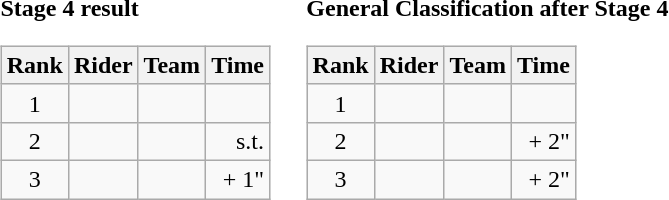<table>
<tr>
<td><strong>Stage 4 result</strong><br><table class="wikitable">
<tr>
<th scope="col">Rank</th>
<th scope="col">Rider</th>
<th scope="col">Team</th>
<th scope="col">Time</th>
</tr>
<tr>
<td style="text-align:center;">1</td>
<td></td>
<td></td>
<td style="text-align:right;"></td>
</tr>
<tr>
<td style="text-align:center;">2</td>
<td></td>
<td></td>
<td style="text-align:right;">s.t.</td>
</tr>
<tr>
<td style="text-align:center;">3</td>
<td></td>
<td></td>
<td style="text-align:right;">+ 1"</td>
</tr>
</table>
</td>
<td></td>
<td><strong>General Classification after Stage 4</strong><br><table class="wikitable">
<tr>
<th scope="col">Rank</th>
<th scope="col">Rider</th>
<th scope="col">Team</th>
<th scope="col">Time</th>
</tr>
<tr>
<td style="text-align:center;">1</td>
<td></td>
<td></td>
<td style="text-align:right;"></td>
</tr>
<tr>
<td style="text-align:center;">2</td>
<td></td>
<td></td>
<td style="text-align:right;">+ 2"</td>
</tr>
<tr>
<td style="text-align:center;">3</td>
<td></td>
<td></td>
<td style="text-align:right;">+ 2"</td>
</tr>
</table>
</td>
</tr>
</table>
